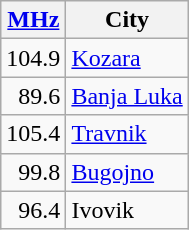<table class="wikitable sortable" align="right">
<tr>
<th><a href='#'>MHz</a></th>
<th>City</th>
</tr>
<tr>
<td align=right>104.9</td>
<td><a href='#'>Kozara</a></td>
</tr>
<tr>
<td align=right>89.6</td>
<td><a href='#'>Banja Luka</a></td>
</tr>
<tr>
<td align=right>105.4</td>
<td><a href='#'>Travnik</a></td>
</tr>
<tr>
<td align=right>99.8</td>
<td><a href='#'>Bugojno</a></td>
</tr>
<tr>
<td align=right>96.4</td>
<td>Ivovik</td>
</tr>
</table>
